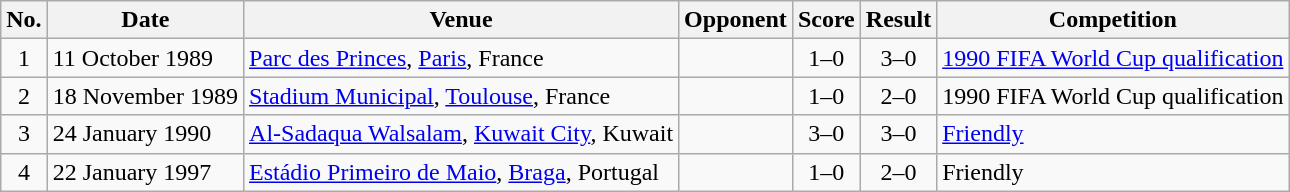<table class="wikitable sortable">
<tr>
<th scope="col">No.</th>
<th scope="col">Date</th>
<th scope="col">Venue</th>
<th scope="col">Opponent</th>
<th scope="col">Score</th>
<th scope="col">Result</th>
<th scope="col">Competition</th>
</tr>
<tr>
<td align="center">1</td>
<td>11 October 1989</td>
<td><a href='#'>Parc des Princes</a>, <a href='#'>Paris</a>, France</td>
<td></td>
<td align="center">1–0</td>
<td align="center">3–0</td>
<td><a href='#'>1990 FIFA World Cup qualification</a></td>
</tr>
<tr>
<td align="center">2</td>
<td>18 November 1989</td>
<td><a href='#'>Stadium Municipal</a>, <a href='#'>Toulouse</a>, France</td>
<td></td>
<td align="center">1–0</td>
<td align="center">2–0</td>
<td>1990 FIFA World Cup qualification</td>
</tr>
<tr>
<td align="center">3</td>
<td>24 January 1990</td>
<td><a href='#'>Al-Sadaqua Walsalam</a>, <a href='#'>Kuwait City</a>, Kuwait</td>
<td></td>
<td align="center">3–0</td>
<td align="center">3–0</td>
<td><a href='#'>Friendly</a></td>
</tr>
<tr>
<td align="center">4</td>
<td>22 January 1997</td>
<td><a href='#'>Estádio Primeiro de Maio</a>, <a href='#'>Braga</a>, Portugal</td>
<td></td>
<td align="center">1–0</td>
<td align="center">2–0</td>
<td>Friendly</td>
</tr>
</table>
